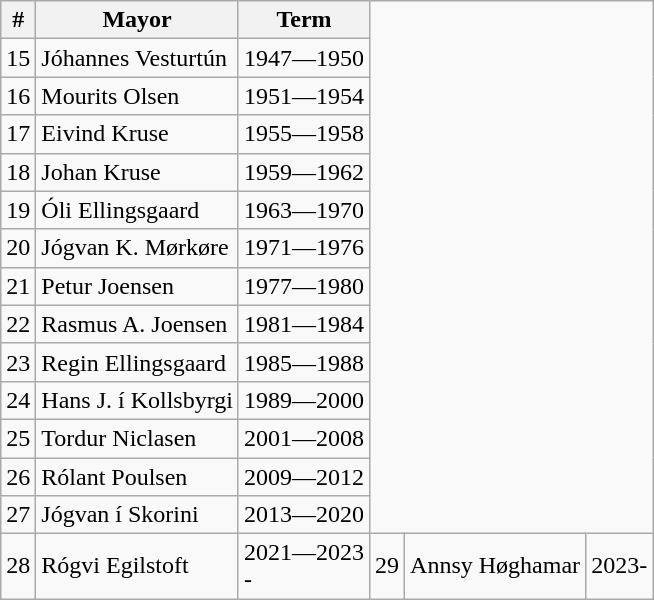<table class="wikitable" style="float:left; margin-right:1em">
<tr>
<th>#</th>
<th>Mayor</th>
<th>Term</th>
</tr>
<tr>
<td>15</td>
<td>Jóhannes Vesturtún</td>
<td>1947—1950</td>
</tr>
<tr>
<td>16</td>
<td>Mourits Olsen</td>
<td>1951—1954</td>
</tr>
<tr>
<td>17</td>
<td>Eivind Kruse</td>
<td>1955—1958</td>
</tr>
<tr>
<td>18</td>
<td>Johan Kruse</td>
<td>1959—1962</td>
</tr>
<tr>
<td>19</td>
<td>Óli Ellingsgaard</td>
<td>1963—1970</td>
</tr>
<tr>
<td>20</td>
<td>Jógvan K. Mørkøre</td>
<td>1971—1976</td>
</tr>
<tr>
<td>21</td>
<td>Petur Joensen</td>
<td>1977—1980</td>
</tr>
<tr>
<td>22</td>
<td>Rasmus A. Joensen</td>
<td>1981—1984</td>
</tr>
<tr>
<td>23</td>
<td>Regin Ellingsgaard</td>
<td>1985—1988</td>
</tr>
<tr>
<td>24</td>
<td>Hans J. í Kollsbyrgi</td>
<td>1989—2000</td>
</tr>
<tr>
<td>25</td>
<td>Tordur Niclasen</td>
<td>2001—2008</td>
</tr>
<tr>
<td>26</td>
<td>Rólant Poulsen</td>
<td>2009—2012</td>
</tr>
<tr>
<td>27</td>
<td>Jógvan í Skorini</td>
<td>2013—2020</td>
</tr>
<tr>
<td>28</td>
<td>Rógvi Egilstoft</td>
<td>2021—2023<br>-</td>
<td>29</td>
<td>Annsy Høghamar</td>
<td>2023-</td>
</tr>
</table>
